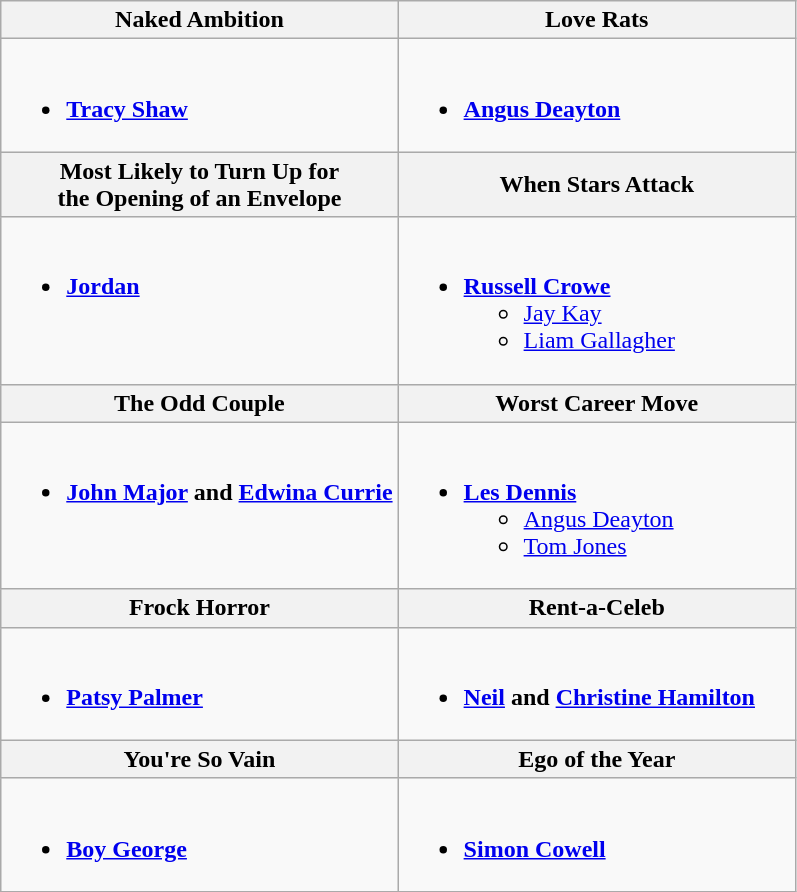<table class=wikitable>
<tr>
<th style="width:50%">Naked Ambition</th>
<th style="width:50%">Love Rats</th>
</tr>
<tr>
<td valign=top><br><ul><li><strong><a href='#'>Tracy Shaw</a></strong></li></ul></td>
<td valign=top><br><ul><li><strong><a href='#'>Angus Deayton</a></strong></li></ul></td>
</tr>
<tr>
<th style="width:50%">Most Likely to Turn Up for<br>the Opening of an Envelope</th>
<th style="width:50%">When Stars Attack</th>
</tr>
<tr>
<td valign=top><br><ul><li><strong><a href='#'>Jordan</a></strong></li></ul></td>
<td valign=top><br><ul><li><strong><a href='#'>Russell Crowe</a></strong><ul><li><a href='#'>Jay Kay</a></li><li><a href='#'>Liam Gallagher</a></li></ul></li></ul></td>
</tr>
<tr>
<th style="width:50%">The Odd Couple</th>
<th style="width:50%">Worst Career Move</th>
</tr>
<tr>
<td valign=top><br><ul><li><strong><a href='#'>John Major</a> and <a href='#'>Edwina Currie</a></strong></li></ul></td>
<td valign=top><br><ul><li><strong><a href='#'>Les Dennis</a></strong><ul><li><a href='#'>Angus Deayton</a></li><li><a href='#'>Tom Jones</a></li></ul></li></ul></td>
</tr>
<tr>
<th style="width:50%">Frock Horror</th>
<th style="width:50%">Rent-a-Celeb</th>
</tr>
<tr>
<td valign=top><br><ul><li><strong><a href='#'>Patsy Palmer</a></strong></li></ul></td>
<td valign=top><br><ul><li><strong><a href='#'>Neil</a> and <a href='#'>Christine Hamilton</a></strong></li></ul></td>
</tr>
<tr>
<th style="width:50%">You're So Vain</th>
<th style="width:50%">Ego of the Year</th>
</tr>
<tr>
<td valign=top><br><ul><li><strong><a href='#'>Boy George</a></strong></li></ul></td>
<td valign=top><br><ul><li><strong><a href='#'>Simon Cowell</a></strong></li></ul></td>
</tr>
</table>
